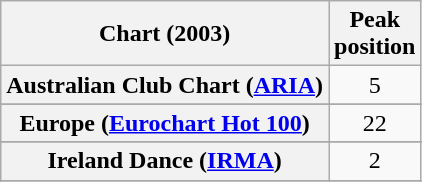<table class="wikitable sortable plainrowheaders" style="text-align:center">
<tr>
<th>Chart (2003)</th>
<th>Peak<br>position</th>
</tr>
<tr>
<th scope="row">Australian Club Chart (<a href='#'>ARIA</a>)</th>
<td>5</td>
</tr>
<tr>
</tr>
<tr>
<th scope="row">Europe (<a href='#'>Eurochart Hot 100</a>)</th>
<td>22</td>
</tr>
<tr>
</tr>
<tr>
</tr>
<tr>
<th scope="row">Ireland Dance (<a href='#'>IRMA</a>)</th>
<td>2</td>
</tr>
<tr>
</tr>
<tr>
</tr>
<tr>
</tr>
<tr>
</tr>
</table>
